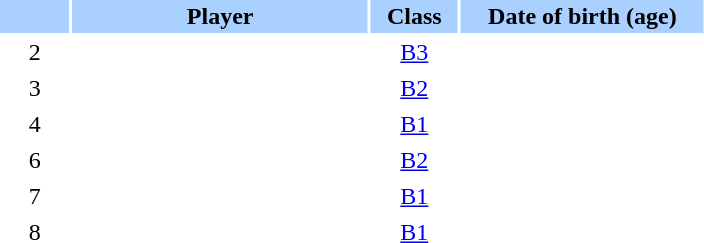<table class="sortable" border="0" cellspacing="2" cellpadding="2">
<tr style="background-color:#AAD0FF">
<th width=8%></th>
<th width=34%>Player</th>
<th width=10%>Class</th>
<th width=28%>Date of birth (age)</th>
</tr>
<tr>
<td style="text-align: center;">2</td>
<td></td>
<td style="text-align: center;"><a href='#'>B3</a></td>
<td style="text-align: center;"></td>
</tr>
<tr>
<td style="text-align: center;">3</td>
<td></td>
<td style="text-align: center;"><a href='#'>B2</a></td>
<td style="text-align: center;"></td>
</tr>
<tr>
<td style="text-align: center;">4</td>
<td></td>
<td style="text-align: center;"><a href='#'>B1</a></td>
<td style="text-align: center;"></td>
</tr>
<tr>
<td style="text-align: center;">6</td>
<td></td>
<td style="text-align: center;"><a href='#'>B2</a></td>
<td style="text-align: center;"></td>
</tr>
<tr>
<td style="text-align: center;">7</td>
<td></td>
<td style="text-align: center;"><a href='#'>B1</a></td>
<td style="text-align: center;"></td>
</tr>
<tr>
<td style="text-align: center;">8</td>
<td></td>
<td style="text-align: center;"><a href='#'>B1</a></td>
<td style="text-align: center;"></td>
</tr>
<tr>
</tr>
</table>
